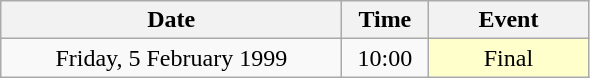<table class = "wikitable" style="text-align:center;">
<tr>
<th width=220>Date</th>
<th width=50>Time</th>
<th width=100>Event</th>
</tr>
<tr>
<td>Friday, 5 February 1999</td>
<td>10:00</td>
<td bgcolor=ffffcc>Final</td>
</tr>
</table>
